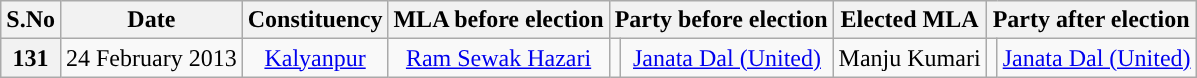<table class="wikitable sortable" style="text-align:center;">
<tr>
<th>S.No</th>
<th>Date</th>
<th>Constituency</th>
<th>MLA before election</th>
<th colspan="2">Party before election</th>
<th>Elected MLA</th>
<th colspan="2">Party after election</th>
</tr>
<tr>
<th>131</th>
<td>24 February 2013</td>
<td><a href='#'>Kalyanpur</a></td>
<td><a href='#'>Ram Sewak Hazari</a></td>
<td></td>
<td><a href='#'>Janata Dal (United)</a></td>
<td>Manju Kumari</td>
<td></td>
<td><a href='#'>Janata Dal (United)</a></td>
</tr>
</table>
